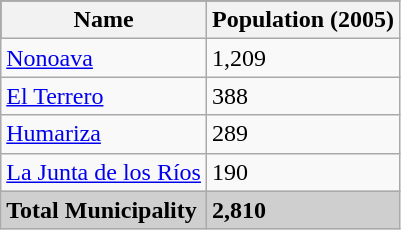<table class="wikitable">
<tr style="background:#000000; color:black;">
<th><strong>Name</strong></th>
<th><strong>Population (2005)</strong></th>
</tr>
<tr>
<td><a href='#'>Nonoava</a></td>
<td>1,209</td>
</tr>
<tr>
<td><a href='#'>El Terrero</a></td>
<td>388</td>
</tr>
<tr>
<td><a href='#'>Humariza</a></td>
<td>289</td>
</tr>
<tr>
<td><a href='#'>La Junta de los Ríos</a></td>
<td>190</td>
</tr>
<tr style="background:#CFCFCF;">
<td><strong>Total Municipality</strong></td>
<td><strong>2,810</strong></td>
</tr>
</table>
